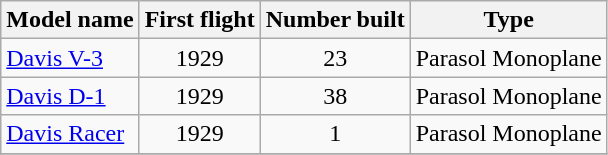<table class="wikitable sortable">
<tr>
<th>Model name</th>
<th>First flight</th>
<th>Number built</th>
<th>Type</th>
</tr>
<tr>
<td align=left><a href='#'>Davis V-3</a></td>
<td align=center>1929</td>
<td align=center>23</td>
<td align=left>Parasol Monoplane</td>
</tr>
<tr>
<td align=left><a href='#'>Davis D-1</a></td>
<td align=center>1929</td>
<td align=center>38</td>
<td align=left>Parasol Monoplane</td>
</tr>
<tr>
<td align=left><a href='#'>Davis Racer</a></td>
<td align=center>1929</td>
<td align=center>1</td>
<td align=left>Parasol Monoplane</td>
</tr>
<tr>
</tr>
</table>
